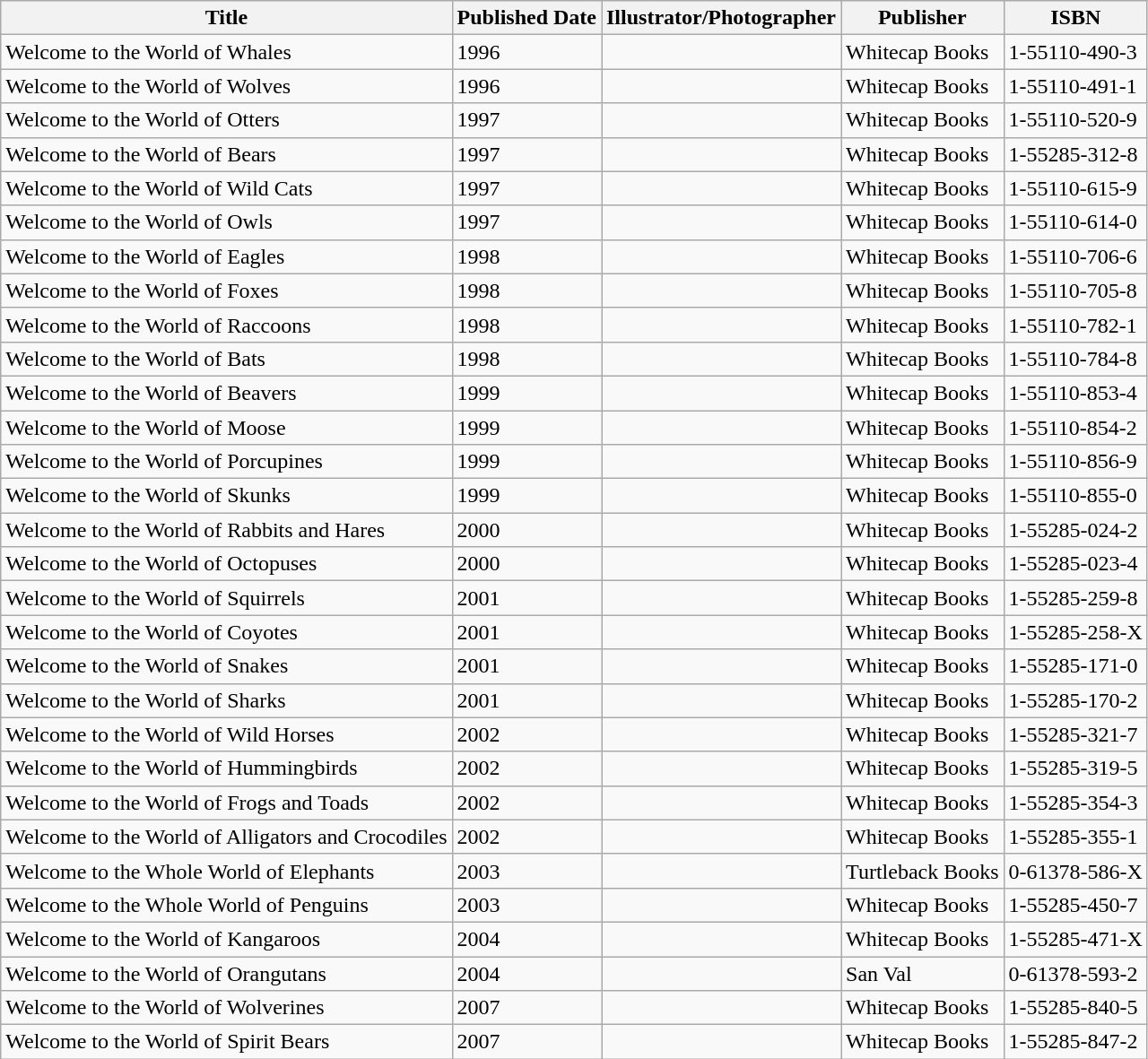<table class="wikitable sortable">
<tr>
<th><strong>Title</strong></th>
<th><strong>Published Date</strong></th>
<th><strong>Illustrator/Photographer</strong></th>
<th><strong>Publisher</strong></th>
<th><strong>ISBN</strong></th>
</tr>
<tr>
<td>Welcome to the World of Whales</td>
<td>1996</td>
<td></td>
<td>Whitecap Books</td>
<td>1-55110-490-3</td>
</tr>
<tr>
<td>Welcome to the World of Wolves</td>
<td>1996</td>
<td></td>
<td>Whitecap Books</td>
<td>1-55110-491-1</td>
</tr>
<tr>
<td>Welcome to the World of Otters</td>
<td>1997</td>
<td></td>
<td>Whitecap Books</td>
<td>1-55110-520-9</td>
</tr>
<tr>
<td>Welcome to the World of Bears</td>
<td>1997</td>
<td></td>
<td>Whitecap Books</td>
<td>1-55285-312-8</td>
</tr>
<tr>
<td>Welcome to the World of Wild Cats</td>
<td>1997</td>
<td></td>
<td>Whitecap Books</td>
<td>1-55110-615-9</td>
</tr>
<tr>
<td>Welcome to the World of Owls</td>
<td>1997</td>
<td></td>
<td>Whitecap Books</td>
<td>1-55110-614-0</td>
</tr>
<tr>
<td>Welcome to the World of Eagles</td>
<td>1998</td>
<td></td>
<td>Whitecap Books</td>
<td>1-55110-706-6</td>
</tr>
<tr>
<td>Welcome to the World of Foxes</td>
<td>1998</td>
<td></td>
<td>Whitecap Books</td>
<td>1-55110-705-8</td>
</tr>
<tr>
<td>Welcome to the World of Raccoons</td>
<td>1998</td>
<td></td>
<td>Whitecap Books</td>
<td>1-55110-782-1</td>
</tr>
<tr>
<td>Welcome to the World of Bats</td>
<td>1998</td>
<td></td>
<td>Whitecap Books</td>
<td>1-55110-784-8</td>
</tr>
<tr>
<td>Welcome to the World of Beavers</td>
<td>1999</td>
<td></td>
<td>Whitecap Books</td>
<td>1-55110-853-4</td>
</tr>
<tr>
<td>Welcome to the World of Moose</td>
<td>1999</td>
<td></td>
<td>Whitecap Books</td>
<td>1-55110-854-2</td>
</tr>
<tr>
<td>Welcome to the World of Porcupines</td>
<td>1999</td>
<td></td>
<td>Whitecap Books</td>
<td>1-55110-856-9</td>
</tr>
<tr>
<td>Welcome to the World of Skunks</td>
<td>1999</td>
<td></td>
<td>Whitecap Books</td>
<td>1-55110-855-0</td>
</tr>
<tr>
<td>Welcome to the World of Rabbits and Hares</td>
<td>2000</td>
<td></td>
<td>Whitecap Books</td>
<td>1-55285-024-2</td>
</tr>
<tr>
<td>Welcome to the World of Octopuses</td>
<td>2000</td>
<td></td>
<td>Whitecap Books</td>
<td>1-55285-023-4</td>
</tr>
<tr>
<td>Welcome to the World of Squirrels</td>
<td>2001</td>
<td></td>
<td>Whitecap Books</td>
<td>1-55285-259-8</td>
</tr>
<tr>
<td>Welcome to the World of Coyotes</td>
<td>2001</td>
<td></td>
<td>Whitecap Books</td>
<td>1-55285-258-X</td>
</tr>
<tr>
<td>Welcome to the World of Snakes</td>
<td>2001</td>
<td></td>
<td>Whitecap Books</td>
<td>1-55285-171-0</td>
</tr>
<tr>
<td>Welcome to the World of Sharks</td>
<td>2001</td>
<td></td>
<td>Whitecap Books</td>
<td>1-55285-170-2</td>
</tr>
<tr>
<td>Welcome to the World of Wild Horses</td>
<td>2002</td>
<td></td>
<td>Whitecap Books</td>
<td>1-55285-321-7</td>
</tr>
<tr>
<td>Welcome to the World of Hummingbirds</td>
<td>2002</td>
<td></td>
<td>Whitecap Books</td>
<td>1-55285-319-5</td>
</tr>
<tr>
<td>Welcome to the World of Frogs and Toads</td>
<td>2002</td>
<td></td>
<td>Whitecap Books</td>
<td>1-55285-354-3</td>
</tr>
<tr>
<td>Welcome to the World of Alligators and Crocodiles</td>
<td>2002</td>
<td></td>
<td>Whitecap Books</td>
<td>1-55285-355-1</td>
</tr>
<tr>
<td>Welcome to the Whole World of Elephants</td>
<td>2003</td>
<td></td>
<td>Turtleback Books</td>
<td>0-61378-586-X</td>
</tr>
<tr>
<td>Welcome to the Whole World of Penguins</td>
<td>2003</td>
<td></td>
<td>Whitecap Books</td>
<td>1-55285-450-7</td>
</tr>
<tr>
<td>Welcome to the World of Kangaroos</td>
<td>2004</td>
<td></td>
<td>Whitecap Books</td>
<td>1-55285-471-X</td>
</tr>
<tr>
<td>Welcome to the World of Orangutans</td>
<td>2004</td>
<td></td>
<td>San Val</td>
<td>0-61378-593-2</td>
</tr>
<tr>
<td>Welcome to the World of Wolverines</td>
<td>2007</td>
<td></td>
<td>Whitecap Books</td>
<td>1-55285-840-5</td>
</tr>
<tr>
<td>Welcome to the World of Spirit Bears</td>
<td>2007</td>
<td></td>
<td>Whitecap Books</td>
<td>1-55285-847-2</td>
</tr>
</table>
